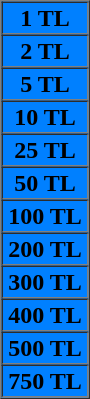<table border=1 cellspacing=0 cellpadding=1 width=60px|->
<tr>
<td bgcolor="#0080FF" align=center><span><strong>1 TL</strong></span></td>
</tr>
<tr>
<td bgcolor="#0080FF" align=center><span><strong>2 TL</strong></span></td>
</tr>
<tr>
<td bgcolor="#0080FF" align=center><span><strong>5 TL</strong></span></td>
</tr>
<tr>
<td bgcolor="#0080FF" align=center><span><strong>10 TL</strong></span></td>
</tr>
<tr>
<td bgcolor="#0080FF" align=center><span><strong>25 TL</strong></span></td>
</tr>
<tr>
<td bgcolor="#0080FF" align=center><span><strong>50 TL</strong></span></td>
</tr>
<tr>
<td bgcolor="#0080FF" align=center><span><strong>100 TL</strong></span></td>
</tr>
<tr>
<td bgcolor="#0080FF" align=center><span><strong>200 TL</strong></span></td>
</tr>
<tr>
<td bgcolor="#0080FF" align=center><span><strong>300 TL</strong></span></td>
</tr>
<tr>
<td bgcolor="#0080FF" align=center><span><strong>400 TL</strong></span></td>
</tr>
<tr>
<td bgcolor="#0080FF" align=center><span><strong>500 TL</strong></span></td>
</tr>
<tr>
<td bgcolor="#0080FF" align=center><span><strong>750 TL</strong></span></td>
</tr>
</table>
